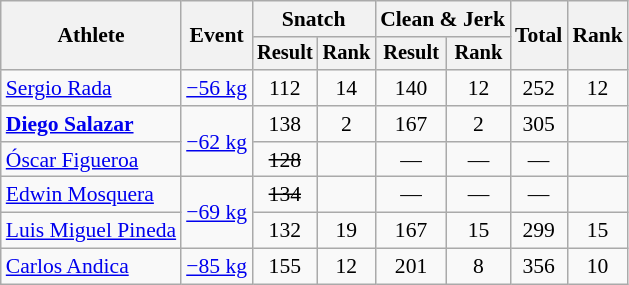<table class="wikitable" style="font-size:90%">
<tr>
<th rowspan="2">Athlete</th>
<th rowspan="2">Event</th>
<th colspan="2">Snatch</th>
<th colspan="2">Clean & Jerk</th>
<th rowspan="2">Total</th>
<th rowspan="2">Rank</th>
</tr>
<tr style="font-size:95%">
<th>Result</th>
<th>Rank</th>
<th>Result</th>
<th>Rank</th>
</tr>
<tr align=center>
<td align=left><a href='#'>Sergio Rada</a></td>
<td align=left><a href='#'>−56 kg</a></td>
<td>112</td>
<td>14</td>
<td>140</td>
<td>12</td>
<td>252</td>
<td>12</td>
</tr>
<tr align=center>
<td align=left><strong><a href='#'>Diego Salazar</a></strong></td>
<td align=left rowspan=2><a href='#'>−62 kg</a></td>
<td>138</td>
<td>2</td>
<td>167</td>
<td>2</td>
<td>305</td>
<td></td>
</tr>
<tr align=center>
<td align=left><a href='#'>Óscar Figueroa</a></td>
<td><s>128</s></td>
<td></td>
<td>—</td>
<td>—</td>
<td>—</td>
<td></td>
</tr>
<tr align=center>
<td align=left><a href='#'>Edwin Mosquera</a></td>
<td align=left rowspan=2><a href='#'>−69 kg</a></td>
<td><s>134</s></td>
<td></td>
<td>—</td>
<td>—</td>
<td>—</td>
<td></td>
</tr>
<tr align=center>
<td align=left><a href='#'>Luis Miguel Pineda</a></td>
<td>132</td>
<td>19</td>
<td>167</td>
<td>15</td>
<td>299</td>
<td>15</td>
</tr>
<tr align=center>
<td align=left><a href='#'>Carlos Andica</a></td>
<td align=left><a href='#'>−85 kg</a></td>
<td>155</td>
<td>12</td>
<td>201</td>
<td>8</td>
<td>356</td>
<td>10</td>
</tr>
</table>
